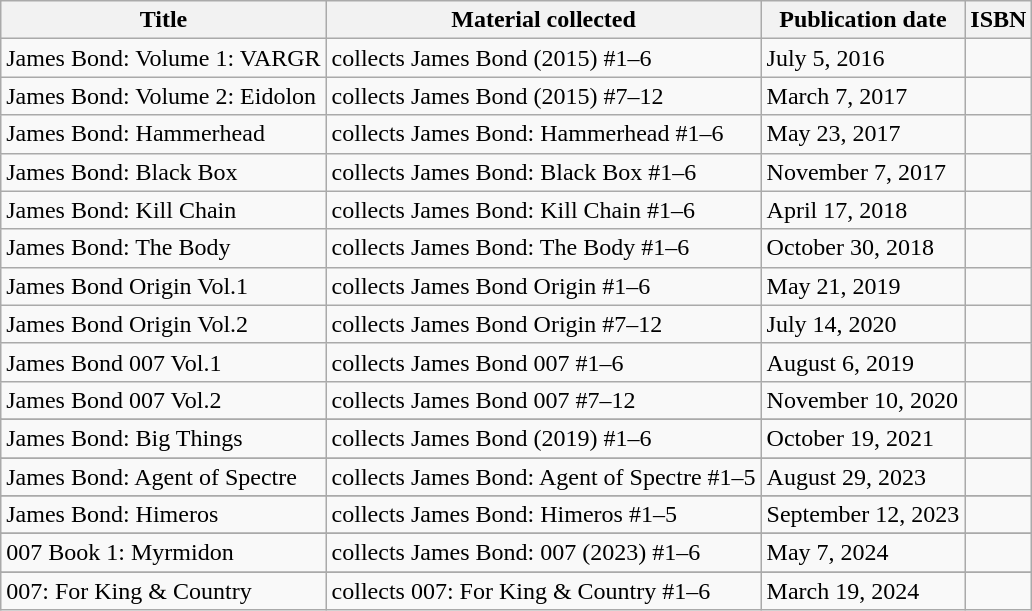<table class="wikitable">
<tr>
<th>Title</th>
<th>Material collected</th>
<th>Publication date</th>
<th>ISBN</th>
</tr>
<tr>
<td>James Bond: Volume 1: VARGR</td>
<td>collects James Bond (2015) #1–6</td>
<td>July 5, 2016</td>
<td></td>
</tr>
<tr>
<td>James Bond: Volume 2: Eidolon</td>
<td>collects James Bond (2015) #7–12</td>
<td>March 7, 2017</td>
<td></td>
</tr>
<tr>
<td>James Bond: Hammerhead</td>
<td>collects James Bond: Hammerhead #1–6</td>
<td>May 23, 2017</td>
<td></td>
</tr>
<tr>
<td>James Bond: Black Box</td>
<td>collects James Bond: Black Box #1–6</td>
<td>November 7, 2017</td>
<td></td>
</tr>
<tr>
<td>James Bond: Kill Chain</td>
<td>collects James Bond: Kill Chain #1–6</td>
<td>April 17, 2018</td>
<td></td>
</tr>
<tr>
<td>James Bond: The Body</td>
<td>collects James Bond: The Body #1–6</td>
<td>October 30, 2018</td>
<td></td>
</tr>
<tr>
<td>James Bond Origin Vol.1</td>
<td>collects James Bond Origin #1–6</td>
<td>May 21, 2019</td>
<td></td>
</tr>
<tr>
<td>James Bond Origin Vol.2</td>
<td>collects James Bond Origin #7–12</td>
<td>July 14, 2020</td>
<td></td>
</tr>
<tr>
<td>James Bond 007 Vol.1</td>
<td>collects James Bond 007 #1–6</td>
<td>August 6, 2019</td>
<td></td>
</tr>
<tr>
<td>James Bond 007 Vol.2</td>
<td>collects James Bond 007 #7–12</td>
<td>November 10, 2020</td>
<td></td>
</tr>
<tr>
</tr>
<tr>
<td>James Bond: Big Things</td>
<td>collects James Bond (2019) #1–6</td>
<td>October 19, 2021</td>
<td></td>
</tr>
<tr>
</tr>
<tr>
<td>James Bond: Agent of Spectre</td>
<td>collects James Bond: Agent of Spectre #1–5</td>
<td>August 29, 2023</td>
<td></td>
</tr>
<tr>
</tr>
<tr>
<td>James Bond: Himeros</td>
<td>collects James Bond: Himeros #1–5</td>
<td>September 12, 2023</td>
<td></td>
</tr>
<tr>
</tr>
<tr>
<td>007 Book 1: Myrmidon</td>
<td>collects James Bond: 007 (2023) #1–6</td>
<td>May 7, 2024</td>
<td></td>
</tr>
<tr>
</tr>
<tr>
<td>007: For King & Country</td>
<td>collects 007: For King & Country #1–6</td>
<td>March 19, 2024</td>
<td></td>
</tr>
</table>
